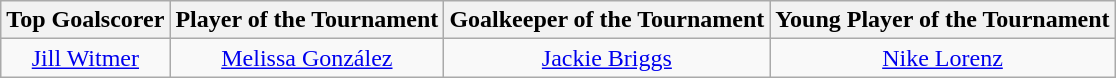<table class=wikitable style="margin:auto; text-align:center">
<tr>
<th>Top Goalscorer</th>
<th>Player of the Tournament</th>
<th>Goalkeeper of the Tournament</th>
<th>Young Player of the Tournament</th>
</tr>
<tr>
<td> <a href='#'>Jill Witmer</a></td>
<td> <a href='#'>Melissa González</a></td>
<td> <a href='#'>Jackie Briggs</a></td>
<td> <a href='#'>Nike Lorenz</a></td>
</tr>
</table>
